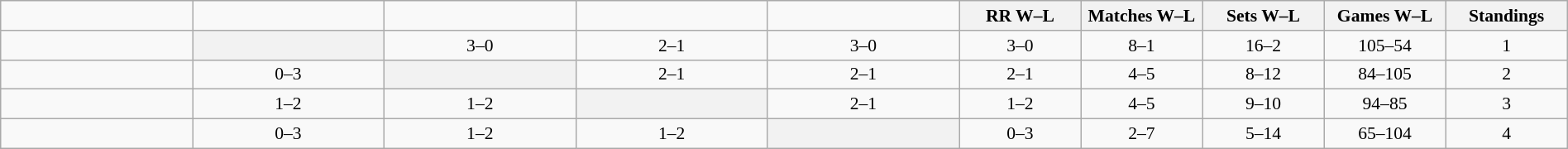<table class="wikitable" style="width: 100%; text-align:center; font-size:90%">
<tr>
<td width=130></td>
<td width=130></td>
<td width=130></td>
<td width=130></td>
<td width=130></td>
<th width=80>RR W–L</th>
<th width=80>Matches W–L</th>
<th width=80>Sets W–L</th>
<th width=80>Games W–L</th>
<th width=80>Standings</th>
</tr>
<tr>
<td style="text-align:left;"></td>
<th bgcolor="ededed"></th>
<td>3–0</td>
<td>2–1</td>
<td>3–0</td>
<td>3–0</td>
<td>8–1</td>
<td>16–2</td>
<td>105–54</td>
<td>1</td>
</tr>
<tr>
<td style="text-align:left;"></td>
<td>0–3</td>
<th bgcolor="ededed"></th>
<td>2–1</td>
<td>2–1</td>
<td>2–1</td>
<td>4–5</td>
<td>8–12</td>
<td>84–105</td>
<td>2</td>
</tr>
<tr>
<td style="text-align:left;"></td>
<td>1–2</td>
<td>1–2</td>
<th bgcolor="ededed"></th>
<td>2–1</td>
<td>1–2</td>
<td>4–5</td>
<td>9–10</td>
<td>94–85</td>
<td>3</td>
</tr>
<tr>
<td style="text-align:left;"></td>
<td>0–3</td>
<td>1–2</td>
<td>1–2</td>
<th bgcolor="ededed"></th>
<td>0–3</td>
<td>2–7</td>
<td>5–14</td>
<td>65–104</td>
<td>4</td>
</tr>
</table>
